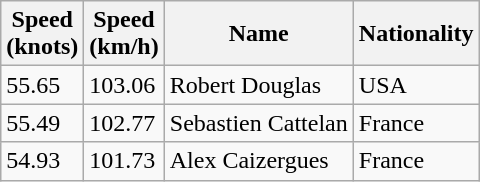<table class="wikitable">
<tr>
<th>Speed<br>(knots)</th>
<th>Speed<br>(km/h)</th>
<th>Name</th>
<th>Nationality</th>
</tr>
<tr>
<td>55.65</td>
<td>103.06</td>
<td>Robert Douglas</td>
<td>USA</td>
</tr>
<tr>
<td>55.49</td>
<td>102.77</td>
<td>Sebastien Cattelan</td>
<td>France</td>
</tr>
<tr>
<td>54.93</td>
<td>101.73</td>
<td>Alex Caizergues</td>
<td>France</td>
</tr>
</table>
